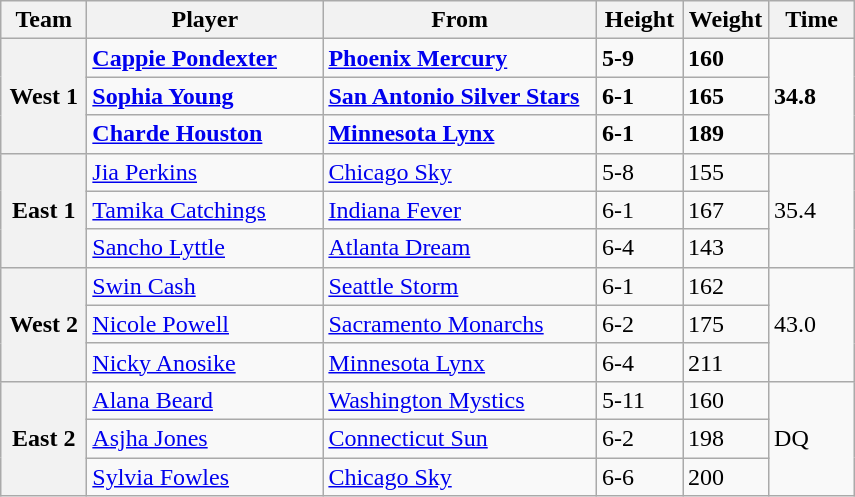<table class="wikitable">
<tr>
<th width=50>Team</th>
<th width=150>Player</th>
<th width=175>From</th>
<th width=50>Height</th>
<th width=50>Weight</th>
<th width=50>Time</th>
</tr>
<tr>
<th rowspan=3>West 1</th>
<td> <strong><a href='#'>Cappie Pondexter</a></strong></td>
<td><strong><a href='#'>Phoenix Mercury</a></strong></td>
<td><strong>5-9</strong></td>
<td><strong>160</strong></td>
<td rowspan=3><strong>34.8 </strong></td>
</tr>
<tr>
<td> <strong><a href='#'>Sophia Young</a></strong></td>
<td><strong><a href='#'>San Antonio Silver Stars</a></strong></td>
<td><strong>6-1</strong></td>
<td><strong>165 </strong></td>
</tr>
<tr>
<td> <strong><a href='#'>Charde Houston</a></strong></td>
<td><strong><a href='#'>Minnesota Lynx</a></strong></td>
<td><strong>6-1</strong></td>
<td><strong>189 </strong></td>
</tr>
<tr>
<th rowspan=3>East 1</th>
<td> <a href='#'>Jia Perkins</a></td>
<td><a href='#'>Chicago Sky</a></td>
<td>5-8</td>
<td>155</td>
<td rowspan=3>35.4</td>
</tr>
<tr>
<td> <a href='#'>Tamika Catchings</a></td>
<td><a href='#'>Indiana Fever</a></td>
<td>6-1</td>
<td>167</td>
</tr>
<tr>
<td> <a href='#'>Sancho Lyttle</a></td>
<td><a href='#'>Atlanta Dream</a></td>
<td>6-4</td>
<td>143</td>
</tr>
<tr>
<th rowspan=3>West 2</th>
<td> <a href='#'>Swin Cash</a></td>
<td><a href='#'>Seattle Storm</a></td>
<td>6-1</td>
<td>162</td>
<td rowspan=3>43.0</td>
</tr>
<tr>
<td> <a href='#'>Nicole Powell</a></td>
<td><a href='#'>Sacramento Monarchs</a></td>
<td>6-2</td>
<td>175</td>
</tr>
<tr>
<td> <a href='#'>Nicky Anosike</a></td>
<td><a href='#'>Minnesota Lynx</a></td>
<td>6-4</td>
<td>211</td>
</tr>
<tr>
<th rowspan=3>East 2</th>
<td> <a href='#'>Alana Beard</a></td>
<td><a href='#'>Washington Mystics</a></td>
<td>5-11</td>
<td>160</td>
<td rowspan=3>DQ</td>
</tr>
<tr>
<td> <a href='#'>Asjha Jones</a></td>
<td><a href='#'>Connecticut Sun</a></td>
<td>6-2</td>
<td>198</td>
</tr>
<tr>
<td> <a href='#'>Sylvia Fowles</a></td>
<td><a href='#'>Chicago Sky</a></td>
<td>6-6</td>
<td>200</td>
</tr>
</table>
